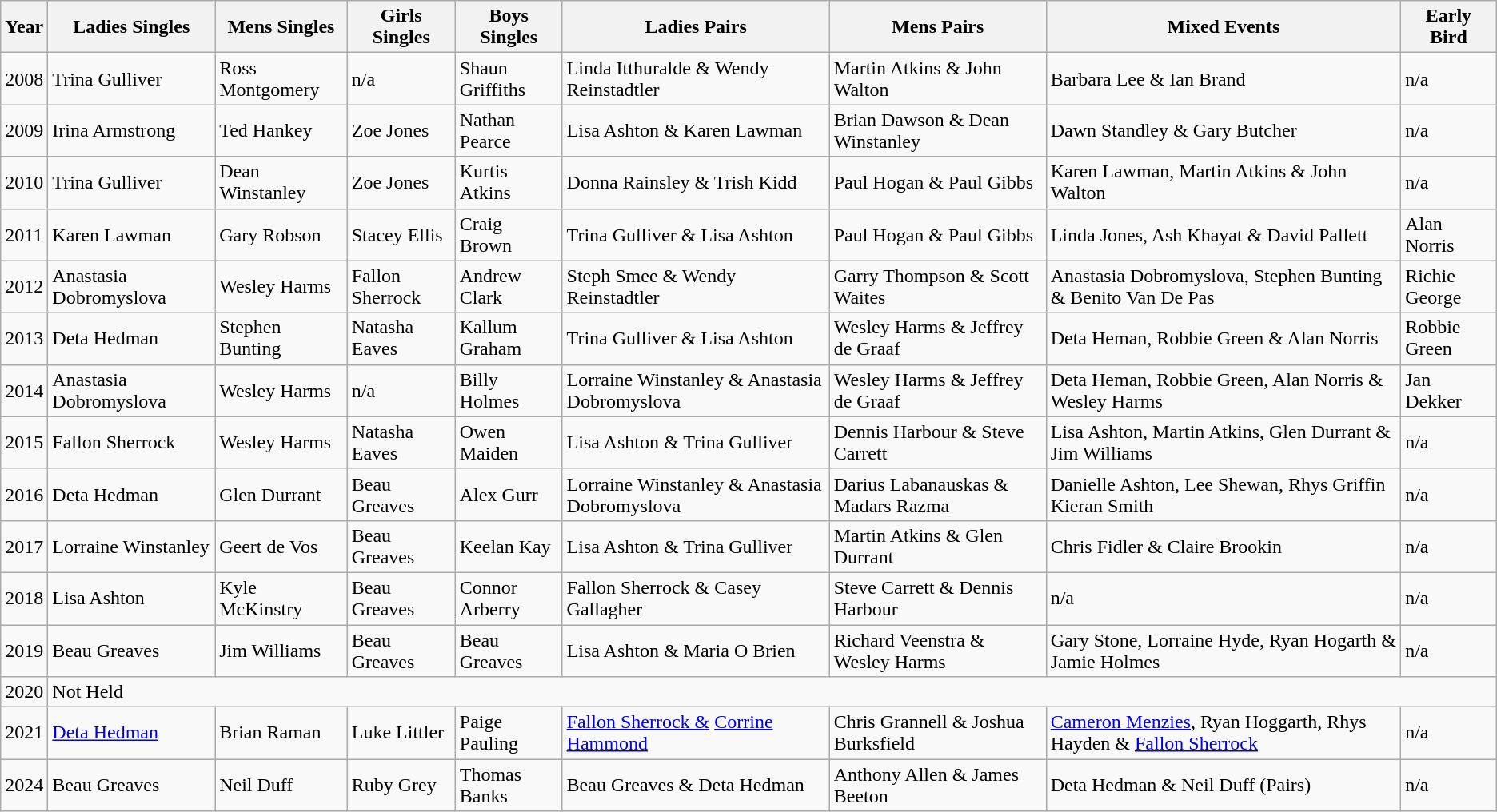<table class="wikitable">
<tr>
<th>Year</th>
<th>Ladies Singles</th>
<th>Mens Singles</th>
<th>Girls Singles</th>
<th>Boys Singles</th>
<th>Ladies Pairs</th>
<th>Mens Pairs</th>
<th>Mixed Events</th>
<th>Early Bird</th>
</tr>
<tr>
<td>2008</td>
<td>Trina Gulliver</td>
<td>Ross Montgomery</td>
<td>n/a</td>
<td>Shaun Griffiths</td>
<td>Linda Itthuralde & Wendy Reinstadtler</td>
<td>Martin Atkins & John Walton</td>
<td>Barbara Lee & Ian Brand</td>
<td>n/a</td>
</tr>
<tr>
<td>2009</td>
<td>Irina Armstrong</td>
<td>Ted Hankey</td>
<td>Zoe Jones</td>
<td>Nathan Pearce</td>
<td>Lisa Ashton & Karen Lawman</td>
<td>Brian Dawson & Dean Winstanley</td>
<td>Dawn Standley & Gary Butcher</td>
<td>n/a</td>
</tr>
<tr>
<td>2010</td>
<td>Trina Gulliver</td>
<td>Dean Winstanley</td>
<td>Zoe Jones</td>
<td>Kurtis Atkins</td>
<td>Donna Rainsley & Trish Kidd</td>
<td>Paul Hogan & Paul Gibbs</td>
<td>Karen Lawman, Martin Atkins & John Walton</td>
<td>n/a</td>
</tr>
<tr>
<td>2011</td>
<td>Karen Lawman</td>
<td>Gary Robson</td>
<td>Stacey Ellis</td>
<td>Craig Brown</td>
<td>Trina Gulliver & Lisa Ashton</td>
<td>Paul Hogan & Paul Gibbs</td>
<td>Linda Jones, Ash Khayat & David Pallett</td>
<td>Alan Norris</td>
</tr>
<tr>
<td>2012</td>
<td>Anastasia Dobromyslova</td>
<td>Wesley Harms</td>
<td>Fallon Sherrock</td>
<td>Andrew Clark</td>
<td>Steph Smee & Wendy Reinstadtler</td>
<td>Garry Thompson & Scott Waites</td>
<td>Anastasia Dobromyslova, Stephen Bunting & Benito Van De Pas</td>
<td>Richie George</td>
</tr>
<tr>
<td>2013</td>
<td>Deta Hedman</td>
<td>Stephen Bunting</td>
<td>Natasha Eaves</td>
<td>Kallum Graham</td>
<td>Trina Gulliver & Lisa Ashton</td>
<td>Wesley Harms & Jeffrey de Graaf</td>
<td>Deta Heman, Robbie Green & Alan Norris</td>
<td>Robbie Green</td>
</tr>
<tr>
<td>2014</td>
<td>Anastasia Dobromyslova</td>
<td>Wesley Harms</td>
<td>n/a</td>
<td>Billy Holmes</td>
<td>Lorraine Winstanley & Anastasia Dobromyslova</td>
<td>Wesley Harms & Jeffrey de Graaf</td>
<td>Deta Heman, Robbie Green, Alan Norris & Wesley Harms</td>
<td>Jan Dekker</td>
</tr>
<tr>
<td>2015</td>
<td>Fallon Sherrock</td>
<td>Wesley Harms</td>
<td>Natasha Eaves</td>
<td>Owen Maiden</td>
<td>Lisa Ashton & Trina Gulliver</td>
<td>Dennis Harbour & Steve Carrett</td>
<td>Lisa Ashton, Martin Atkins, Glen Durrant & Jim Williams</td>
<td>n/a</td>
</tr>
<tr>
<td>2016</td>
<td>Deta Hedman</td>
<td>Glen Durrant</td>
<td>Beau Greaves</td>
<td>Alex Gurr</td>
<td>Lorraine Winstanley & Anastasia Dobromyslova</td>
<td>Darius Labanauskas & Madars Razma</td>
<td>Danielle Ashton, Lee Shewan, Rhys Griffin Kieran Smith</td>
<td>n/a</td>
</tr>
<tr>
<td>2017</td>
<td>Lorraine Winstanley</td>
<td>Geert de Vos</td>
<td>Beau Greaves</td>
<td>Keelan Kay</td>
<td>Lisa Ashton & Trina Gulliver</td>
<td>Martin Atkins & Glen Durrant</td>
<td>Chris Fidler & Claire Brookin</td>
<td>n/a</td>
</tr>
<tr>
<td>2018</td>
<td>Lisa Ashton</td>
<td>Kyle McKinstry</td>
<td>Beau Greaves</td>
<td>Connor Arberry</td>
<td>Fallon Sherrock & Casey Gallagher</td>
<td>Steve Carrett & Dennis Harbour</td>
<td>n/a</td>
<td>n/a</td>
</tr>
<tr>
<td>2019</td>
<td>Beau Greaves</td>
<td>Jim Williams</td>
<td>Beau Greaves</td>
<td>Beau Greaves</td>
<td>Lisa Ashton & Maria O Brien</td>
<td>Richard Veenstra & Wesley Harms</td>
<td>Gary Stone, Lorraine Hyde, Ryan Hogarth & Jamie Holmes</td>
<td>n/a</td>
</tr>
<tr>
<td>2020</td>
<td colspan="8">Not Held</td>
</tr>
<tr>
<td>2021</td>
<td><a href='#'>Deta Hedman</a></td>
<td>Brian Raman</td>
<td>Luke Littler</td>
<td>Paige Pauling</td>
<td><a href='#'>Fallon Sherrock &</a> <a href='#'>Corrine Hammond</a></td>
<td>Chris Grannell & Joshua Burksfield</td>
<td><a href='#'>Cameron Menzies</a>, Ryan Hoggarth, Rhys Hayden & <a href='#'>Fallon Sherrock</a></td>
<td>n/a</td>
</tr>
<tr>
<td>2024</td>
<td>Beau Greaves</td>
<td>Neil Duff</td>
<td>Ruby Grey</td>
<td>Thomas Banks</td>
<td>Beau Greaves & Deta Hedman</td>
<td>Anthony Allen & James Beeton</td>
<td>Deta Hedman & Neil Duff (Pairs)</td>
<td>n/a</td>
</tr>
</table>
